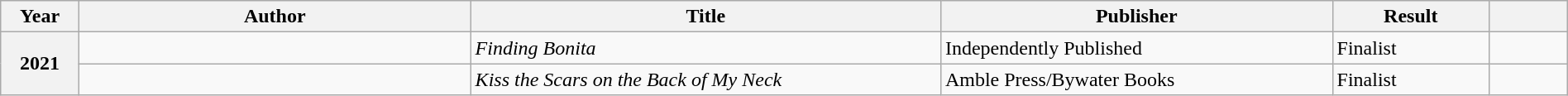<table class="wikitable sortable mw-collapsible" style=width:100%>
<tr>
<th scope="col" width="5%">Year</th>
<th scope="col" width="25%">Author</th>
<th scope="col" width="30%">Title</th>
<th scope="col" width="25%">Publisher</th>
<th scope="col" width="10%">Result</th>
<th scope="col" width="5%"></th>
</tr>
<tr>
<th rowspan="2">2021</th>
<td></td>
<td><em>Finding Bonita</em></td>
<td>Independently Published</td>
<td>Finalist</td>
<td></td>
</tr>
<tr>
<td></td>
<td><em>Kiss the Scars on the Back of My Neck</em></td>
<td>Amble Press/Bywater Books</td>
<td>Finalist</td>
<td></td>
</tr>
</table>
